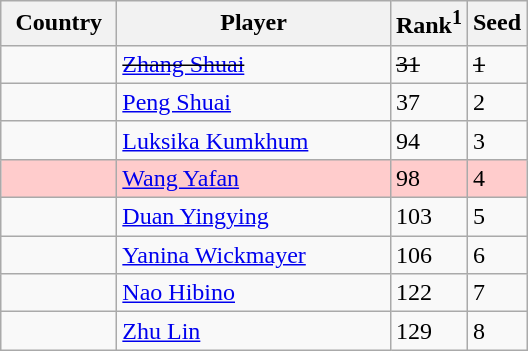<table class="sortable wikitable">
<tr>
<th width="70">Country</th>
<th width="175">Player</th>
<th>Rank<sup>1</sup></th>
<th>Seed</th>
</tr>
<tr>
<td></td>
<td><s><a href='#'>Zhang Shuai</a></s></td>
<td><s>31</s></td>
<td><s>1</s></td>
</tr>
<tr>
<td></td>
<td><a href='#'>Peng Shuai</a></td>
<td>37</td>
<td>2</td>
</tr>
<tr>
<td></td>
<td><a href='#'>Luksika Kumkhum</a></td>
<td>94</td>
<td>3</td>
</tr>
<tr style="background:#fcc;">
<td></td>
<td><a href='#'>Wang Yafan</a></td>
<td>98</td>
<td>4</td>
</tr>
<tr>
<td></td>
<td><a href='#'>Duan Yingying</a></td>
<td>103</td>
<td>5</td>
</tr>
<tr>
<td></td>
<td><a href='#'>Yanina Wickmayer</a></td>
<td>106</td>
<td>6</td>
</tr>
<tr>
<td></td>
<td><a href='#'>Nao Hibino</a></td>
<td>122</td>
<td>7</td>
</tr>
<tr>
<td></td>
<td><a href='#'>Zhu Lin</a></td>
<td>129</td>
<td>8</td>
</tr>
</table>
